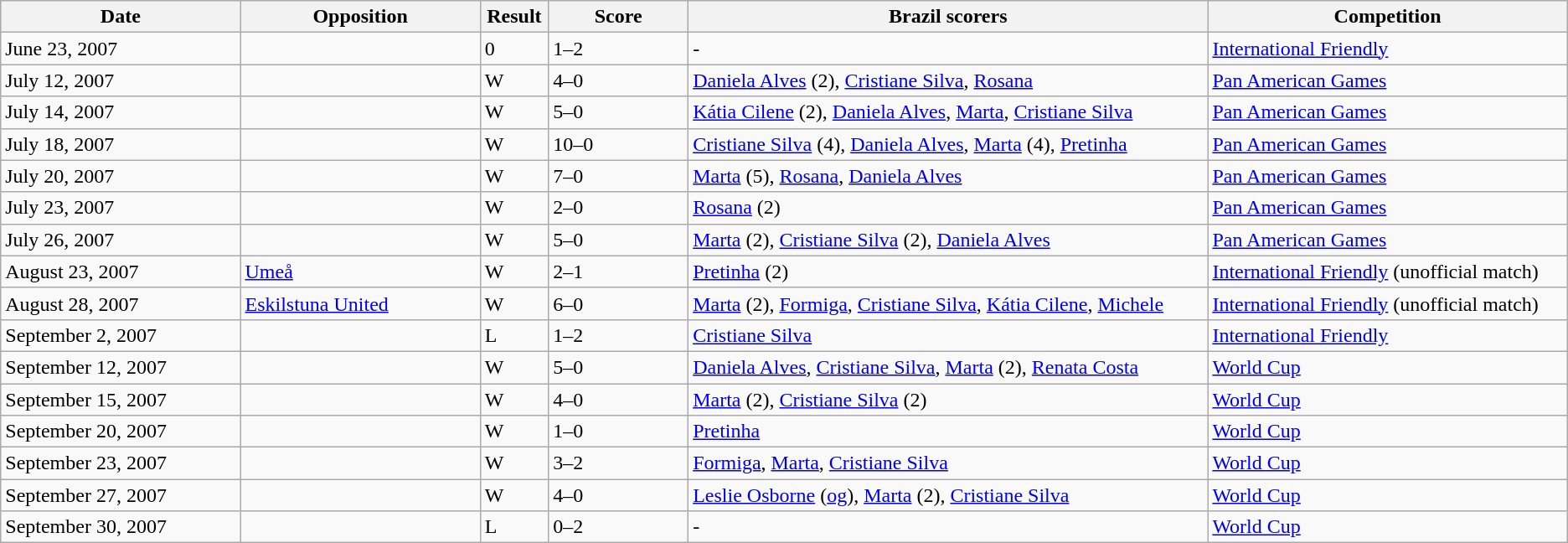<table class="wikitable" style="text-align: left;">
<tr>
<th width=12%>Date</th>
<th width=12%>Opposition</th>
<th width=1%>Result</th>
<th width=7%>Score</th>
<th width=26%>Brazil scorers</th>
<th width=18%>Competition</th>
</tr>
<tr>
<td>June 23, 2007</td>
<td></td>
<td>0</td>
<td>1–2</td>
<td>-</td>
<td><a href='#'>International Friendly</a></td>
</tr>
<tr>
<td>July 12, 2007</td>
<td></td>
<td>W</td>
<td>4–0</td>
<td><a href='#'>Daniela Alves</a> (2), <a href='#'>Cristiane Silva</a>, <a href='#'>Rosana</a></td>
<td><a href='#'>Pan American Games</a></td>
</tr>
<tr>
<td>July 14, 2007</td>
<td></td>
<td>W</td>
<td>5–0</td>
<td><a href='#'>Kátia Cilene</a> (2), <a href='#'>Daniela Alves</a>, <a href='#'>Marta</a>, <a href='#'>Cristiane Silva</a></td>
<td><a href='#'>Pan American Games</a></td>
</tr>
<tr>
<td>July 18, 2007</td>
<td></td>
<td>W</td>
<td>10–0</td>
<td><a href='#'>Cristiane Silva</a> (4), <a href='#'>Daniela Alves</a>, <a href='#'>Marta</a> (4), <a href='#'>Pretinha</a></td>
<td><a href='#'>Pan American Games</a></td>
</tr>
<tr>
<td>July 20, 2007</td>
<td></td>
<td>W</td>
<td>7–0</td>
<td><a href='#'>Marta</a> (5), <a href='#'>Rosana</a>, <a href='#'>Daniela Alves</a></td>
<td><a href='#'>Pan American Games</a></td>
</tr>
<tr>
<td>July 23, 2007</td>
<td></td>
<td>W</td>
<td>2–0</td>
<td><a href='#'>Rosana</a> (2)</td>
<td><a href='#'>Pan American Games</a></td>
</tr>
<tr>
<td>July 26, 2007</td>
<td></td>
<td>W</td>
<td>5–0</td>
<td><a href='#'>Marta</a> (2), <a href='#'>Cristiane Silva</a> (2), <a href='#'>Daniela Alves</a></td>
<td><a href='#'>Pan American Games</a></td>
</tr>
<tr>
<td>August 23, 2007</td>
<td> <a href='#'>Umeå</a></td>
<td>W</td>
<td>2–1</td>
<td><a href='#'>Pretinha</a> (2)</td>
<td><a href='#'>International Friendly</a> (unofficial match)</td>
</tr>
<tr>
<td>August 28, 2007</td>
<td> <a href='#'>Eskilstuna United</a></td>
<td>W</td>
<td>6–0</td>
<td><a href='#'>Marta</a> (2), <a href='#'>Formiga</a>, <a href='#'>Cristiane Silva</a>, <a href='#'>Kátia Cilene</a>, <a href='#'>Michele</a></td>
<td><a href='#'>International Friendly</a> (unofficial match)</td>
</tr>
<tr>
<td>September 2, 2007</td>
<td></td>
<td>L</td>
<td>1–2</td>
<td><a href='#'>Cristiane Silva</a></td>
<td><a href='#'>International Friendly</a></td>
</tr>
<tr>
<td>September 12, 2007</td>
<td></td>
<td>W</td>
<td>5–0</td>
<td><a href='#'>Daniela Alves</a>, <a href='#'>Cristiane Silva</a>, <a href='#'>Marta</a> (2), <a href='#'>Renata Costa</a></td>
<td><a href='#'>World Cup</a></td>
</tr>
<tr>
<td>September 15, 2007</td>
<td></td>
<td>W</td>
<td>4–0</td>
<td><a href='#'>Marta</a> (2), <a href='#'>Cristiane Silva</a> (2)</td>
<td><a href='#'>World Cup</a></td>
</tr>
<tr>
<td>September 20, 2007</td>
<td></td>
<td>W</td>
<td>1–0</td>
<td><a href='#'>Pretinha</a></td>
<td><a href='#'>World Cup</a></td>
</tr>
<tr>
<td>September 23, 2007</td>
<td></td>
<td>W</td>
<td>3–2</td>
<td><a href='#'>Formiga</a>, <a href='#'>Marta</a>, <a href='#'>Cristiane Silva</a></td>
<td><a href='#'>World Cup</a></td>
</tr>
<tr>
<td>September 27, 2007</td>
<td></td>
<td>W</td>
<td>4–0</td>
<td><a href='#'>Leslie Osborne</a> (<a href='#'>og</a>), <a href='#'>Marta</a> (2), <a href='#'>Cristiane Silva</a></td>
<td><a href='#'>World Cup</a></td>
</tr>
<tr>
<td>September 30, 2007</td>
<td></td>
<td>L</td>
<td>0–2</td>
<td>-</td>
<td><a href='#'>World Cup</a></td>
</tr>
</table>
